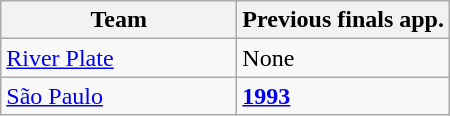<table class="wikitable">
<tr>
<th width=150px>Team</th>
<th>Previous finals app.</th>
</tr>
<tr>
<td> <a href='#'>River Plate</a></td>
<td>None</td>
</tr>
<tr>
<td> <a href='#'>São Paulo</a></td>
<td><strong><a href='#'>1993</a></strong></td>
</tr>
</table>
